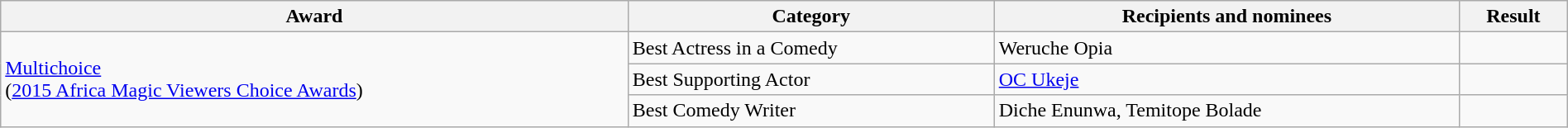<table class="wikitable sortable" style="width:100%">
<tr>
<th>Award</th>
<th>Category</th>
<th>Recipients and nominees</th>
<th>Result</th>
</tr>
<tr>
<td rowspan=3><a href='#'>Multichoice</a> <br> (<a href='#'>2015 Africa Magic Viewers Choice Awards</a>)</td>
<td>Best Actress in a Comedy</td>
<td>Weruche Opia</td>
<td></td>
</tr>
<tr>
<td>Best Supporting Actor</td>
<td><a href='#'>OC Ukeje</a></td>
<td></td>
</tr>
<tr>
<td>Best Comedy Writer</td>
<td>Diche Enunwa, Temitope Bolade</td>
<td></td>
</tr>
</table>
